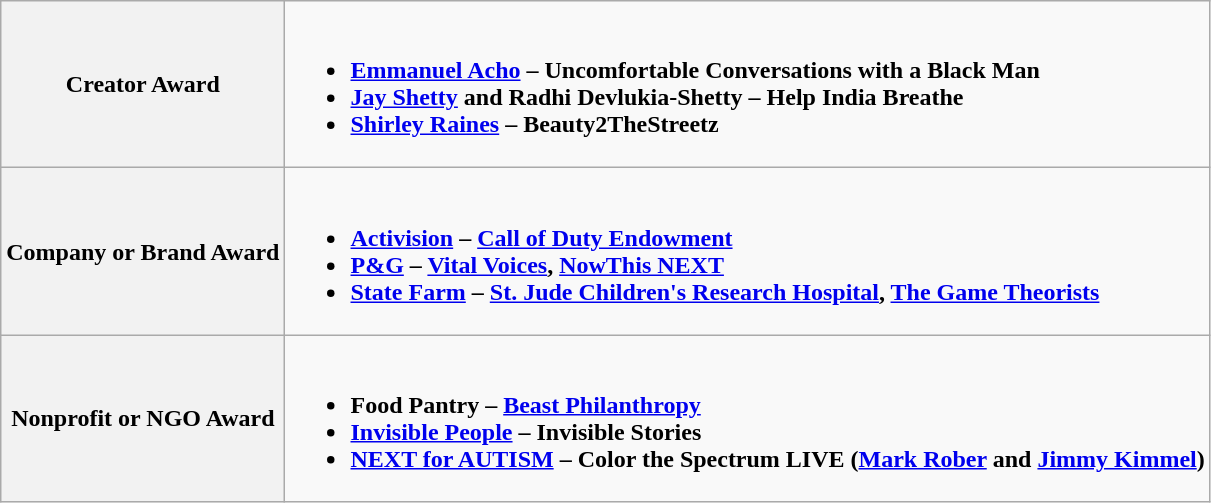<table class="wikitable">
<tr>
<th>Creator Award</th>
<td><br><ul><li><strong><a href='#'>Emmanuel Acho</a> – Uncomfortable Conversations with a Black Man</strong></li><li><strong><a href='#'>Jay Shetty</a> and Radhi Devlukia-Shetty – Help India Breathe</strong></li><li><strong><a href='#'>Shirley Raines</a> – Beauty2TheStreetz</strong></li></ul></td>
</tr>
<tr>
<th>Company or Brand Award</th>
<td><br><ul><li><strong><a href='#'>Activision</a> – <a href='#'>Call of Duty Endowment</a></strong></li><li><strong><a href='#'>P&G</a> – <a href='#'>Vital Voices</a>, <a href='#'>NowThis NEXT</a></strong></li><li><strong><a href='#'>State Farm</a> – <a href='#'>St. Jude Children's Research Hospital</a>, <a href='#'>The Game Theorists</a></strong></li></ul></td>
</tr>
<tr>
<th><strong>Nonprofit or NGO Award</strong></th>
<td><br><ul><li><strong>Food Pantry – <a href='#'>Beast Philanthropy</a></strong></li><li><strong><a href='#'>Invisible People</a> – Invisible Stories</strong></li><li><strong><a href='#'>NEXT for AUTISM</a> – Color the Spectrum LIVE (<a href='#'>Mark Rober</a> and <a href='#'>Jimmy Kimmel</a>)</strong></li></ul></td>
</tr>
</table>
